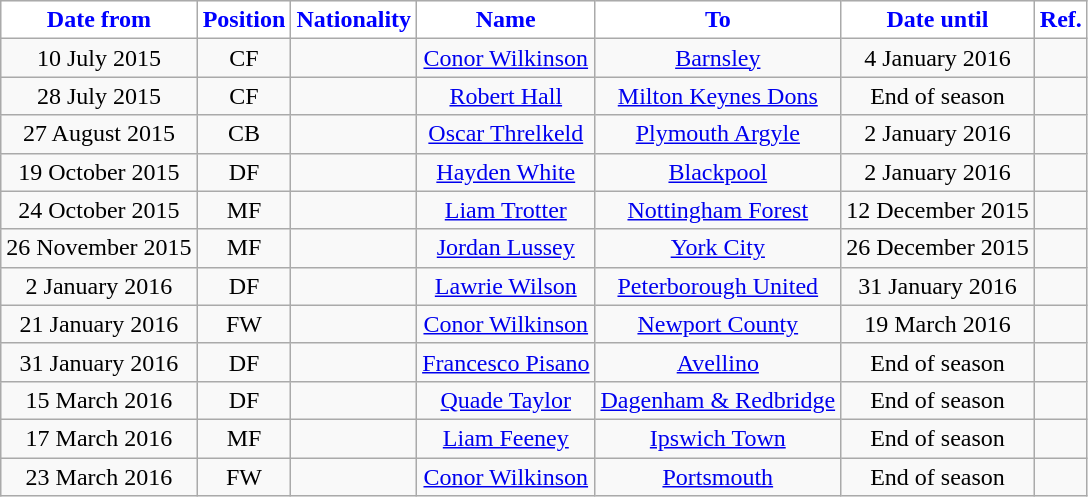<table class="wikitable" style="text-align:center;">
<tr>
<th style="background:#FFFFFF; color:#0000FF;">Date from</th>
<th style="background:#FFFFFF; color:#0000FF;">Position</th>
<th style="background:#FFFFFF; color:#0000FF;">Nationality</th>
<th style="background:#FFFFFF; color:#0000FF;">Name</th>
<th style="background:#FFFFFF; color:#0000FF;">To</th>
<th style="background:#FFFFFF; color:#0000FF;">Date until</th>
<th style="background:#FFFFFF; color:#0000FF;">Ref.</th>
</tr>
<tr>
<td>10 July 2015</td>
<td>CF</td>
<td></td>
<td><a href='#'>Conor Wilkinson</a></td>
<td><a href='#'>Barnsley</a></td>
<td>4 January 2016</td>
<td></td>
</tr>
<tr>
<td>28 July 2015</td>
<td>CF</td>
<td></td>
<td><a href='#'>Robert Hall</a></td>
<td><a href='#'>Milton Keynes Dons</a></td>
<td>End of season</td>
<td></td>
</tr>
<tr>
<td>27 August 2015</td>
<td>CB</td>
<td></td>
<td><a href='#'>Oscar Threlkeld</a></td>
<td><a href='#'>Plymouth Argyle</a></td>
<td>2 January 2016</td>
<td></td>
</tr>
<tr>
<td>19 October 2015</td>
<td>DF</td>
<td></td>
<td><a href='#'>Hayden White</a></td>
<td><a href='#'>Blackpool</a></td>
<td>2 January 2016</td>
<td></td>
</tr>
<tr>
<td>24 October 2015</td>
<td>MF</td>
<td></td>
<td><a href='#'>Liam Trotter</a></td>
<td><a href='#'>Nottingham Forest</a></td>
<td>12 December 2015</td>
<td></td>
</tr>
<tr>
<td>26 November 2015</td>
<td>MF</td>
<td></td>
<td><a href='#'>Jordan Lussey</a></td>
<td><a href='#'>York City</a></td>
<td>26 December 2015</td>
<td></td>
</tr>
<tr>
<td>2 January 2016</td>
<td>DF</td>
<td></td>
<td><a href='#'>Lawrie Wilson</a></td>
<td><a href='#'>Peterborough United</a></td>
<td>31 January 2016</td>
<td></td>
</tr>
<tr>
<td>21 January 2016</td>
<td>FW</td>
<td></td>
<td><a href='#'>Conor Wilkinson</a></td>
<td><a href='#'>Newport County</a></td>
<td>19 March 2016</td>
<td></td>
</tr>
<tr>
<td>31 January 2016</td>
<td>DF</td>
<td></td>
<td><a href='#'>Francesco Pisano</a></td>
<td><a href='#'>Avellino</a></td>
<td>End of season</td>
<td></td>
</tr>
<tr>
<td>15 March 2016</td>
<td>DF</td>
<td></td>
<td><a href='#'>Quade Taylor</a></td>
<td><a href='#'>Dagenham & Redbridge</a></td>
<td>End of season</td>
<td></td>
</tr>
<tr>
<td>17 March 2016</td>
<td>MF</td>
<td></td>
<td><a href='#'>Liam Feeney</a></td>
<td><a href='#'>Ipswich Town</a></td>
<td>End of season</td>
<td></td>
</tr>
<tr>
<td>23 March 2016</td>
<td>FW</td>
<td></td>
<td><a href='#'>Conor Wilkinson</a></td>
<td><a href='#'>Portsmouth</a></td>
<td>End of season</td>
<td></td>
</tr>
</table>
